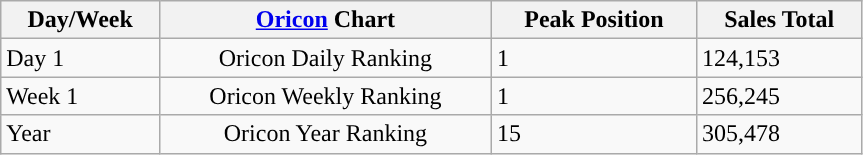<table class="wikitable" width="575px">
<tr>
<th align="left">Day/Week</th>
<th align="left"><a href='#'>Oricon</a> Chart</th>
<th align="left">Peak Position</th>
<th align="left">Sales Total</th>
</tr>
<tr>
<td align="left">Day 1</td>
<td align="center">Oricon Daily Ranking</td>
<td align="left">1</td>
<td align="left">124,153</td>
</tr>
<tr>
<td align="left">Week 1</td>
<td align="center">Oricon Weekly Ranking</td>
<td align="left">1</td>
<td align="left">256,245</td>
</tr>
<tr>
<td align="left">Year</td>
<td align="center">Oricon Year Ranking</td>
<td align="left">15</td>
<td align="left">305,478</td>
</tr>
</table>
